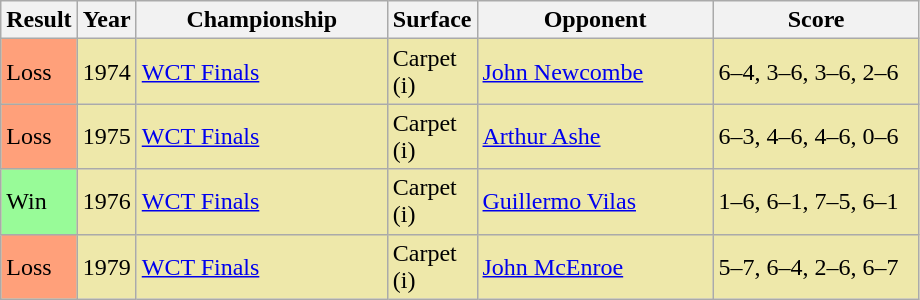<table class="sortable wikitable">
<tr>
<th style="width:40px">Result</th>
<th style="width:30px">Year</th>
<th style="width:160px">Championship</th>
<th style="width:50px">Surface</th>
<th style="width:150px">Opponent</th>
<th style="width:130px" class="unsortable">Score</th>
</tr>
<tr bgcolor=#EEE8AA>
<td style="background:#ffa07a;">Loss</td>
<td>1974</td>
<td><a href='#'>WCT Finals</a></td>
<td>Carpet (i)</td>
<td> <a href='#'>John Newcombe</a></td>
<td>6–4, 3–6, 3–6, 2–6</td>
</tr>
<tr bgcolor=#EEE8AA>
<td style="background:#ffa07a;">Loss</td>
<td>1975</td>
<td><a href='#'>WCT Finals</a></td>
<td>Carpet (i)</td>
<td> <a href='#'>Arthur Ashe</a></td>
<td>6–3, 4–6, 4–6, 0–6</td>
</tr>
<tr bgcolor=#EEE8AA>
<td style="background:#98fb98;">Win</td>
<td>1976</td>
<td><a href='#'>WCT Finals</a></td>
<td>Carpet (i)</td>
<td> <a href='#'>Guillermo Vilas</a></td>
<td>1–6, 6–1, 7–5, 6–1</td>
</tr>
<tr bgcolor=#EEE8AA>
<td style="background:#ffa07a;">Loss</td>
<td>1979</td>
<td><a href='#'>WCT Finals</a></td>
<td>Carpet (i)</td>
<td> <a href='#'>John McEnroe</a></td>
<td>5–7, 6–4, 2–6, 6–7</td>
</tr>
</table>
